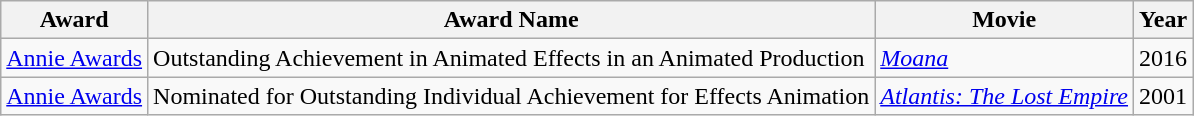<table class="wikitable">
<tr>
<th>Award</th>
<th>Award Name</th>
<th>Movie</th>
<th>Year</th>
</tr>
<tr>
<td><a href='#'>Annie Awards</a></td>
<td>Outstanding Achievement in Animated Effects in an Animated Production</td>
<td><a href='#'><em>Moana</em></a></td>
<td>2016</td>
</tr>
<tr>
<td><a href='#'>Annie Awards</a></td>
<td>Nominated for Outstanding Individual Achievement for Effects Animation</td>
<td><em><a href='#'>Atlantis: The Lost Empire</a></em></td>
<td>2001</td>
</tr>
</table>
